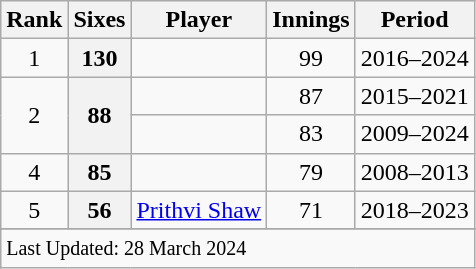<table class="wikitable">
<tr>
<th>Rank</th>
<th>Sixes</th>
<th>Player</th>
<th>Innings</th>
<th>Period</th>
</tr>
<tr>
<td align=center>1</td>
<th scope=row style=text-align:center;>130</th>
<td></td>
<td align=center>99</td>
<td>2016–2024</td>
</tr>
<tr>
<td align=center rowspan=2>2</td>
<th scope=row style=text-align:center; rowspan=2>88</th>
<td></td>
<td align=center>87</td>
<td>2015–2021</td>
</tr>
<tr>
<td></td>
<td align=center>83</td>
<td>2009–2024</td>
</tr>
<tr>
<td align=center>4</td>
<th scope=row style=text-align:center;>85</th>
<td></td>
<td align=center>79</td>
<td>2008–2013</td>
</tr>
<tr>
<td align=center>5</td>
<th scope=row style=text-align:center;>56</th>
<td><a href='#'>Prithvi Shaw</a></td>
<td align=center>71</td>
<td>2018–2023</td>
</tr>
<tr>
</tr>
<tr class=sortbottom>
<td colspan=6><small>Last Updated: 28 March 2024</small></td>
</tr>
</table>
